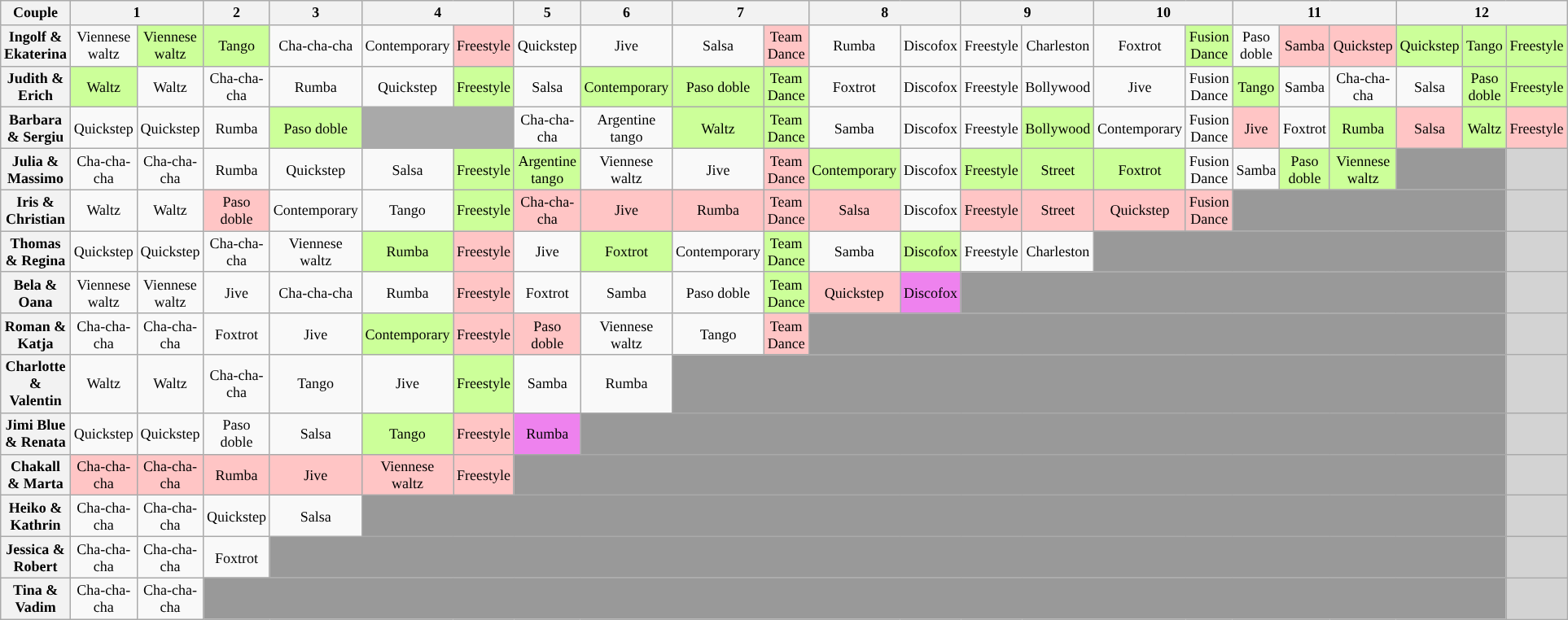<table class="wikitable center" style="text-align:center; font-size:75%; line-height:14px;">
<tr>
<th style="width: 10em">Couple</th>
<th colspan=2>1</th>
<th>2</th>
<th>3</th>
<th colspan=2>4</th>
<th>5</th>
<th>6</th>
<th colspan=2>7</th>
<th colspan=2>8</th>
<th colspan=2>9</th>
<th colspan=2>10</th>
<th colspan=3>11</th>
<th colspan=3>12</th>
</tr>
<tr>
<th scope="row">Ingolf & Ekaterina</th>
<td>Viennese waltz</td>
<td bgcolor="#ccff99">Viennese waltz</td>
<td bgcolor="#ccff99">Tango</td>
<td>Cha-cha-cha</td>
<td>Contemporary</td>
<td bgcolor="#ffc5c5">Freestyle</td>
<td>Quickstep</td>
<td>Jive</td>
<td>Salsa</td>
<td bgcolor="#ffc5c5">Team Dance</td>
<td>Rumba</td>
<td>Discofox</td>
<td>Freestyle</td>
<td>Charleston</td>
<td>Foxtrot</td>
<td bgcolor="#ccff99">Fusion Dance</td>
<td>Paso doble</td>
<td bgcolor="#ffc5c5">Samba</td>
<td bgcolor="#ffc5c5">Quickstep</td>
<td bgcolor="#ccff99">Quickstep</td>
<td bgcolor="#ccff99">Tango</td>
<td bgcolor="#ccff99">Freestyle</td>
</tr>
<tr>
<th scope="row">Judith & Erich</th>
<td bgcolor="#ccff99">Waltz</td>
<td>Waltz</td>
<td>Cha-cha-cha</td>
<td>Rumba</td>
<td>Quickstep</td>
<td bgcolor="#ccff99">Freestyle</td>
<td>Salsa</td>
<td bgcolor="#ccff99">Contemporary</td>
<td bgcolor="#ccff99">Paso doble</td>
<td bgcolor="#ccff99">Team Dance</td>
<td>Foxtrot</td>
<td>Discofox</td>
<td>Freestyle</td>
<td>Bollywood</td>
<td>Jive</td>
<td>Fusion Dance</td>
<td bgcolor="#ccff99">Tango</td>
<td>Samba</td>
<td>Cha-cha-cha</td>
<td>Salsa</td>
<td bgcolor="#ccff99">Paso doble</td>
<td bgcolor="#ccff99">Freestyle</td>
</tr>
<tr>
<th scope="row">Barbara & Sergiu</th>
<td>Quickstep</td>
<td>Quickstep</td>
<td>Rumba</td>
<td bgcolor="#ccff99">Paso doble</td>
<td bgcolor="darkgrey" colspan=2></td>
<td>Cha-cha-cha</td>
<td>Argentine tango</td>
<td bgcolor="#ccff99">Waltz</td>
<td bgcolor="#ccff99">Team Dance</td>
<td>Samba</td>
<td>Discofox</td>
<td>Freestyle</td>
<td bgcolor="#ccff99">Bollywood</td>
<td>Contemporary</td>
<td>Fusion Dance</td>
<td bgcolor="#ffc5c5">Jive</td>
<td>Foxtrot</td>
<td bgcolor="#ccff99">Rumba</td>
<td bgcolor="#ffc5c5">Salsa</td>
<td bgcolor="#ccff99">Waltz</td>
<td bgcolor="#ffc5c5">Freestyle</td>
</tr>
<tr>
<th scope="row">Julia & Massimo</th>
<td>Cha-cha-cha</td>
<td>Cha-cha-cha</td>
<td>Rumba</td>
<td>Quickstep</td>
<td>Salsa</td>
<td bgcolor="#ccff99">Freestyle</td>
<td bgcolor="#ccff99">Argentine tango</td>
<td>Viennese waltz</td>
<td>Jive</td>
<td bgcolor="#ffc5c5">Team Dance</td>
<td bgcolor="#ccff99">Contemporary</td>
<td>Discofox</td>
<td bgcolor="#ccff99">Freestyle</td>
<td bgcolor="#ccff99">Street</td>
<td bgcolor="#ccff99">Foxtrot</td>
<td>Fusion Dance</td>
<td>Samba</td>
<td bgcolor="#ccff99">Paso doble</td>
<td bgcolor="#ccff99">Viennese waltz</td>
<td bgcolor="#999999" colspan=2></td>
<td bgcolor="lightgrey"></td>
</tr>
<tr>
<th scope="row">Iris & Christian</th>
<td>Waltz</td>
<td>Waltz</td>
<td bgcolor="#ffc5c5">Paso doble</td>
<td>Contemporary</td>
<td>Tango</td>
<td bgcolor="#ccff99">Freestyle</td>
<td bgcolor="#ffc5c5">Cha-cha-cha</td>
<td bgcolor="#ffc5c5">Jive</td>
<td bgcolor="#ffc5c5">Rumba</td>
<td bgcolor="#ffc5c5">Team Dance</td>
<td bgcolor="#ffc5c5">Salsa</td>
<td>Discofox</td>
<td bgcolor="#ffc5c5">Freestyle</td>
<td bgcolor="#ffc5c5">Street</td>
<td bgcolor="#ffc5c5">Quickstep</td>
<td bgcolor="#ffc5c5">Fusion Dance</td>
<td bgcolor="#999999" colspan=5></td>
<td bgcolor="lightgrey"></td>
</tr>
<tr>
<th scope="row">Thomas & Regina</th>
<td>Quickstep</td>
<td>Quickstep</td>
<td>Cha-cha-cha</td>
<td>Viennese waltz</td>
<td bgcolor="#ccff99">Rumba</td>
<td bgcolor="#ffc5c5">Freestyle</td>
<td>Jive</td>
<td bgcolor="#ccff99">Foxtrot</td>
<td>Contemporary</td>
<td bgcolor="#ccff99">Team Dance</td>
<td>Samba</td>
<td bgcolor="#ccff99">Discofox</td>
<td>Freestyle</td>
<td>Charleston</td>
<td bgcolor="#999999" colspan=7></td>
<td bgcolor="lightgrey"></td>
</tr>
<tr>
<th scope="row">Bela & Oana</th>
<td>Viennese waltz</td>
<td>Viennese waltz</td>
<td>Jive</td>
<td>Cha-cha-cha</td>
<td>Rumba</td>
<td bgcolor="#ffc5c5">Freestyle</td>
<td>Foxtrot</td>
<td>Samba</td>
<td>Paso doble</td>
<td bgcolor="#ccff99">Team Dance</td>
<td bgcolor="#ffc5c5">Quickstep</td>
<td bgcolor="violet">Discofox</td>
<td bgcolor="#999999" colspan=9></td>
<td bgcolor="lightgrey"></td>
</tr>
<tr>
<th scope="row">Roman & Katja</th>
<td>Cha-cha-cha</td>
<td>Cha-cha-cha</td>
<td>Foxtrot</td>
<td>Jive</td>
<td bgcolor="#ccff99">Contemporary</td>
<td bgcolor="#ffc5c5">Freestyle</td>
<td bgcolor="#ffc5c5">Paso doble</td>
<td>Viennese waltz</td>
<td>Tango</td>
<td bgcolor="#ffc5c5">Team Dance</td>
<td bgcolor="#999999" colspan=11></td>
<td bgcolor="lightgrey"></td>
</tr>
<tr>
<th scope="row">Charlotte & Valentin</th>
<td>Waltz</td>
<td>Waltz</td>
<td>Cha-cha-cha</td>
<td>Tango</td>
<td>Jive</td>
<td bgcolor="#ccff99">Freestyle</td>
<td>Samba</td>
<td>Rumba</td>
<td bgcolor="#999999" colspan=13></td>
<td bgcolor="lightgrey"></td>
</tr>
<tr>
<th scope="row">Jimi Blue & Renata</th>
<td>Quickstep</td>
<td>Quickstep</td>
<td>Paso doble</td>
<td>Salsa</td>
<td bgcolor="#ccff99">Tango</td>
<td bgcolor="#ffc5c5">Freestyle</td>
<td bgcolor="violet">Rumba</td>
<td bgcolor="#999999" colspan=14></td>
<td bgcolor="lightgrey"></td>
</tr>
<tr>
<th scope="row">Chakall & Marta</th>
<td bgcolor="#ffc5c5">Cha-cha-cha</td>
<td bgcolor="#ffc5c5">Cha-cha-cha</td>
<td bgcolor="#ffc5c5">Rumba</td>
<td bgcolor="#ffc5c5">Jive</td>
<td bgcolor="#ffc5c5">Viennese waltz</td>
<td bgcolor="#ffc5c5">Freestyle</td>
<td bgcolor="#999999" colspan=15></td>
<td bgcolor="lightgrey"></td>
</tr>
<tr>
<th scope="row">Heiko & Kathrin</th>
<td>Cha-cha-cha</td>
<td>Cha-cha-cha</td>
<td>Quickstep</td>
<td>Salsa</td>
<td bgcolor="#999999" colspan=17></td>
<td bgcolor="lightgrey"></td>
</tr>
<tr>
<th scope="row">Jessica & Robert</th>
<td>Cha-cha-cha</td>
<td>Cha-cha-cha</td>
<td>Foxtrot</td>
<td bgcolor="#999999" colspan=18></td>
<td bgcolor="lightgrey"></td>
</tr>
<tr>
<th scope="row">Tina & Vadim</th>
<td>Cha-cha-cha</td>
<td>Cha-cha-cha</td>
<td bgcolor="#999999" colspan=19></td>
<td bgcolor="lightgrey"></td>
</tr>
</table>
